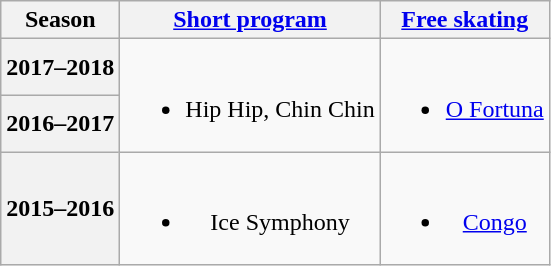<table class=wikitable style=text-align:center>
<tr>
<th>Season</th>
<th><a href='#'>Short program</a></th>
<th><a href='#'>Free skating</a></th>
</tr>
<tr>
<th>2017–2018 <br> </th>
<td rowspan=2><br><ul><li>Hip Hip, Chin Chin <br></li></ul></td>
<td rowspan=2><br><ul><li><a href='#'>O Fortuna</a> <br></li></ul></td>
</tr>
<tr>
<th>2016–2017 <br> </th>
</tr>
<tr>
<th>2015–2016 <br> </th>
<td><br><ul><li>Ice Symphony <br></li></ul></td>
<td><br><ul><li><a href='#'>Congo</a> <br></li></ul></td>
</tr>
</table>
